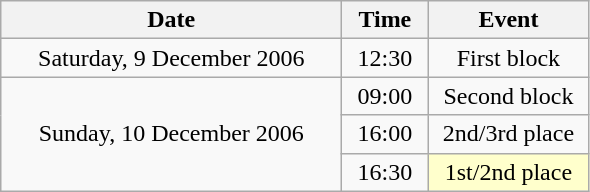<table class = "wikitable" style="text-align:center;">
<tr>
<th width=220>Date</th>
<th width=50>Time</th>
<th width=100>Event</th>
</tr>
<tr>
<td>Saturday, 9 December 2006</td>
<td>12:30</td>
<td>First block</td>
</tr>
<tr>
<td rowspan=3>Sunday, 10 December 2006</td>
<td>09:00</td>
<td>Second block</td>
</tr>
<tr>
<td>16:00</td>
<td>2nd/3rd place</td>
</tr>
<tr>
<td>16:30</td>
<td bgcolor=ffffcc>1st/2nd place</td>
</tr>
</table>
